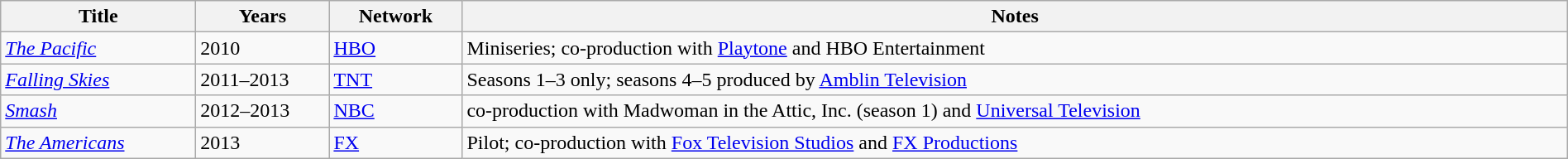<table class="wikitable sortable" style="width:100%;">
<tr>
<th style="width:150px;">Title</th>
<th style="width:100px;">Years</th>
<th style="width:100px;">Network</th>
<th>Notes</th>
</tr>
<tr>
<td><em><a href='#'>The Pacific</a></em></td>
<td>2010</td>
<td><a href='#'>HBO</a></td>
<td>Miniseries; co-production with <a href='#'>Playtone</a> and HBO Entertainment</td>
</tr>
<tr>
<td><em><a href='#'>Falling Skies</a></em></td>
<td>2011–2013</td>
<td><a href='#'>TNT</a></td>
<td>Seasons 1–3 only; seasons 4–5 produced by <a href='#'>Amblin Television</a></td>
</tr>
<tr>
<td><em><a href='#'>Smash</a></em></td>
<td>2012–2013</td>
<td><a href='#'>NBC</a></td>
<td>co-production with Madwoman in the Attic, Inc. (season 1) and <a href='#'>Universal Television</a></td>
</tr>
<tr>
<td><em><a href='#'>The Americans</a></em></td>
<td>2013</td>
<td><a href='#'>FX</a></td>
<td>Pilot; co-production with <a href='#'>Fox Television Studios</a> and <a href='#'>FX Productions</a></td>
</tr>
</table>
